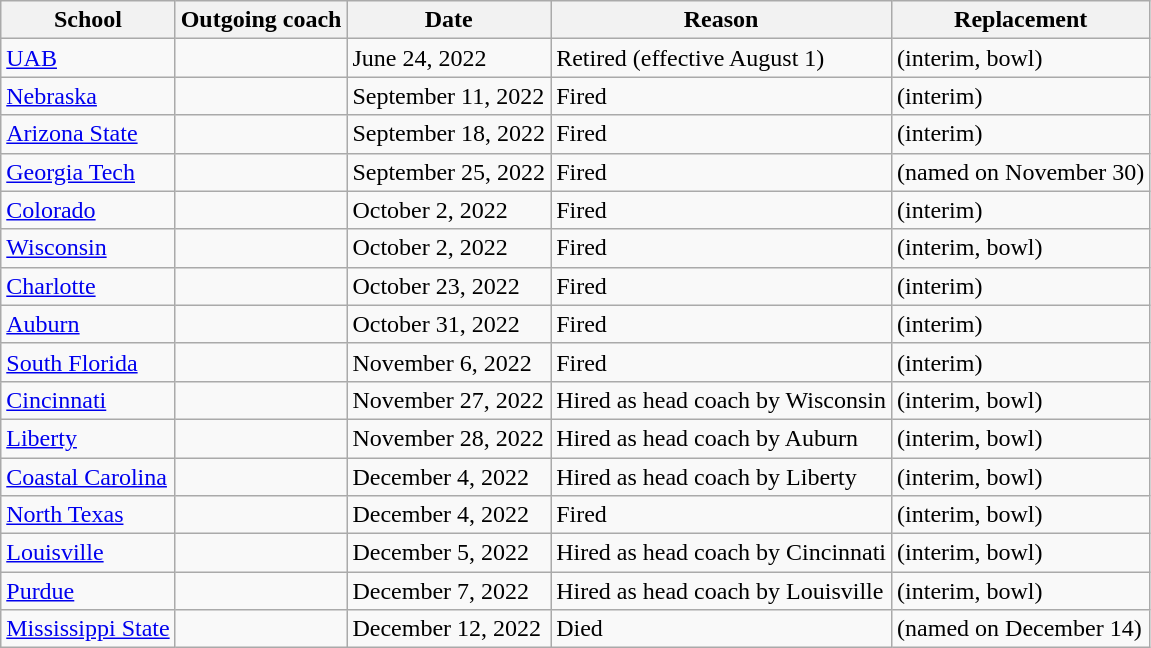<table class="wikitable sortable">
<tr>
<th>School</th>
<th>Outgoing coach</th>
<th>Date</th>
<th>Reason</th>
<th>Replacement</th>
</tr>
<tr>
<td><a href='#'>UAB</a></td>
<td></td>
<td>June 24, 2022</td>
<td>Retired (effective August 1)</td>
<td> (interim, bowl)</td>
</tr>
<tr>
<td><a href='#'>Nebraska</a></td>
<td></td>
<td>September 11, 2022</td>
<td>Fired</td>
<td> (interim)</td>
</tr>
<tr>
<td><a href='#'>Arizona State</a></td>
<td></td>
<td>September 18, 2022</td>
<td>Fired</td>
<td> (interim)</td>
</tr>
<tr>
<td><a href='#'>Georgia Tech</a></td>
<td></td>
<td>September 25, 2022</td>
<td>Fired</td>
<td> (named on November 30)</td>
</tr>
<tr>
<td><a href='#'>Colorado</a></td>
<td></td>
<td>October 2, 2022</td>
<td>Fired</td>
<td> (interim)</td>
</tr>
<tr>
<td><a href='#'>Wisconsin</a></td>
<td></td>
<td>October 2, 2022</td>
<td>Fired</td>
<td> (interim, bowl)</td>
</tr>
<tr>
<td><a href='#'>Charlotte</a></td>
<td></td>
<td>October 23, 2022</td>
<td>Fired</td>
<td> (interim)</td>
</tr>
<tr>
<td><a href='#'>Auburn</a></td>
<td></td>
<td>October 31, 2022</td>
<td>Fired</td>
<td> (interim)</td>
</tr>
<tr>
<td><a href='#'>South Florida</a></td>
<td></td>
<td>November 6, 2022</td>
<td>Fired</td>
<td> (interim)</td>
</tr>
<tr>
<td><a href='#'>Cincinnati</a></td>
<td></td>
<td>November 27, 2022</td>
<td>Hired as head coach by Wisconsin</td>
<td> (interim, bowl)</td>
</tr>
<tr>
<td><a href='#'>Liberty</a></td>
<td></td>
<td>November 28, 2022</td>
<td>Hired as head coach by Auburn</td>
<td> (interim, bowl)</td>
</tr>
<tr>
<td><a href='#'>Coastal Carolina</a></td>
<td></td>
<td>December 4, 2022</td>
<td>Hired as head coach by Liberty</td>
<td> (interim, bowl)</td>
</tr>
<tr>
<td><a href='#'>North Texas</a></td>
<td></td>
<td>December 4, 2022</td>
<td>Fired</td>
<td> (interim, bowl)</td>
</tr>
<tr>
<td><a href='#'>Louisville</a></td>
<td></td>
<td>December 5, 2022</td>
<td>Hired as head coach by Cincinnati</td>
<td> (interim, bowl)</td>
</tr>
<tr>
<td><a href='#'>Purdue</a></td>
<td></td>
<td>December 7, 2022</td>
<td>Hired as head coach by Louisville</td>
<td> (interim, bowl)</td>
</tr>
<tr>
<td><a href='#'>Mississippi State</a></td>
<td></td>
<td>December 12, 2022</td>
<td>Died</td>
<td> (named on December 14)</td>
</tr>
</table>
